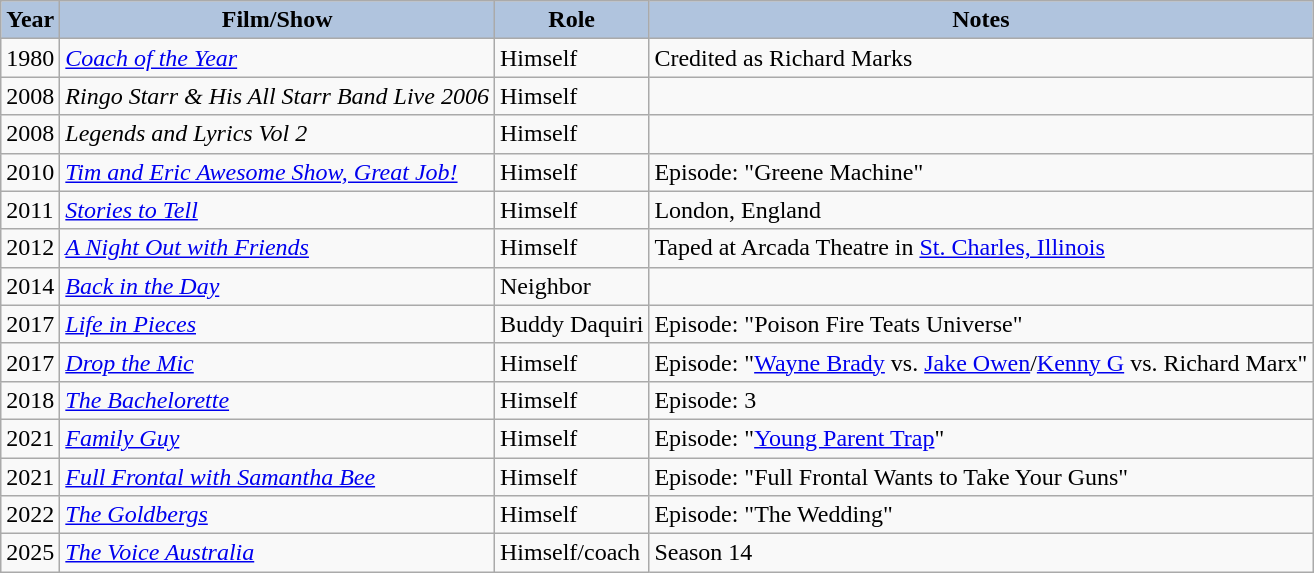<table class="wikitable">
<tr style="text-align:center;">
<th style="background:#B0C4DE;">Year</th>
<th style="background:#B0C4DE;">Film/Show</th>
<th style="background:#B0C4DE;">Role</th>
<th style="background:#B0C4DE;">Notes</th>
</tr>
<tr>
<td>1980</td>
<td><em><a href='#'>Coach of the Year</a></em></td>
<td>Himself</td>
<td>Credited as Richard Marks</td>
</tr>
<tr>
<td>2008</td>
<td><em>Ringo Starr & His All Starr Band Live 2006</em></td>
<td>Himself</td>
<td></td>
</tr>
<tr>
<td>2008</td>
<td><em>Legends and Lyrics Vol 2</em></td>
<td>Himself</td>
<td></td>
</tr>
<tr>
<td>2010</td>
<td><em><a href='#'>Tim and Eric Awesome Show, Great Job!</a></em></td>
<td>Himself</td>
<td>Episode: "Greene Machine"</td>
</tr>
<tr>
<td>2011</td>
<td><em><a href='#'>Stories to Tell</a></em></td>
<td>Himself</td>
<td taped at Shepherd's Bush in London, England>London, England</td>
</tr>
<tr>
<td>2012</td>
<td><em><a href='#'>A Night Out with Friends</a></em></td>
<td>Himself</td>
<td>Taped at Arcada Theatre in <a href='#'>St. Charles, Illinois</a></td>
</tr>
<tr>
<td>2014</td>
<td><em><a href='#'>Back in the Day</a></em></td>
<td>Neighbor</td>
<td></td>
</tr>
<tr>
<td>2017</td>
<td><em><a href='#'>Life in Pieces</a></em></td>
<td>Buddy Daquiri</td>
<td>Episode: "Poison Fire Teats Universe"</td>
</tr>
<tr>
<td>2017</td>
<td><em><a href='#'>Drop the Mic</a></em></td>
<td>Himself</td>
<td>Episode: "<a href='#'>Wayne Brady</a> vs. <a href='#'>Jake Owen</a>/<a href='#'>Kenny G</a> vs. Richard Marx"</td>
</tr>
<tr>
<td>2018</td>
<td><em><a href='#'>The Bachelorette</a></em></td>
<td>Himself</td>
<td>Episode: 3</td>
</tr>
<tr>
<td>2021</td>
<td><em><a href='#'>Family Guy</a></em></td>
<td>Himself</td>
<td>Episode: "<a href='#'>Young Parent Trap</a>"</td>
</tr>
<tr>
<td>2021</td>
<td><em><a href='#'>Full Frontal with Samantha Bee</a></em></td>
<td>Himself</td>
<td>Episode: "Full Frontal Wants to Take Your Guns"</td>
</tr>
<tr>
<td>2022</td>
<td><em><a href='#'>The Goldbergs</a></em></td>
<td>Himself</td>
<td>Episode: "The Wedding"</td>
</tr>
<tr>
<td>2025</td>
<td><em><a href='#'>The Voice Australia</a></em></td>
<td>Himself/coach</td>
<td>Season 14</td>
</tr>
</table>
